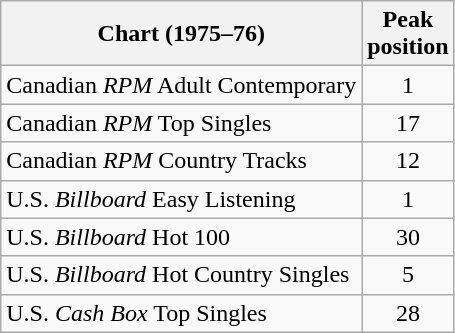<table class="wikitable sortable">
<tr>
<th>Chart (1975–76)</th>
<th>Peak<br>position</th>
</tr>
<tr>
<td>Canadian <em>RPM</em> Adult Contemporary </td>
<td style="text-align:center;">1</td>
</tr>
<tr>
<td>Canadian <em>RPM</em> Top Singles</td>
<td style="text-align:center;">17</td>
</tr>
<tr>
<td>Canadian <em>RPM</em> Country Tracks</td>
<td style="text-align:center;">12</td>
</tr>
<tr>
<td>U.S. <em>Billboard</em> Easy Listening </td>
<td style="text-align:center;">1</td>
</tr>
<tr>
<td>U.S. <em>Billboard</em> Hot 100</td>
<td style="text-align:center;">30</td>
</tr>
<tr>
<td>U.S. <em>Billboard</em> Hot Country Singles</td>
<td style="text-align:center;">5</td>
</tr>
<tr>
<td>U.S. <em>Cash Box</em> Top Singles </td>
<td style="text-align:center;">28</td>
</tr>
</table>
